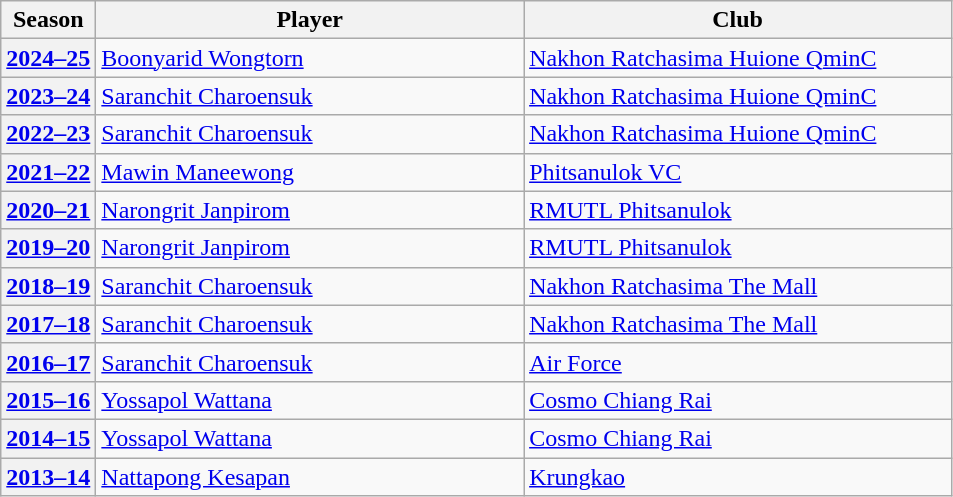<table class=wikitable>
<tr>
<th>Season</th>
<th width=45%>Player</th>
<th width=45%>Club</th>
</tr>
<tr>
<th><a href='#'>2024–25</a></th>
<td> <a href='#'>Boonyarid Wongtorn</a></td>
<td><a href='#'>Nakhon Ratchasima Huione QminC</a></td>
</tr>
<tr>
<th><a href='#'>2023–24</a></th>
<td> <a href='#'>Saranchit Charoensuk</a></td>
<td><a href='#'>Nakhon Ratchasima Huione QminC</a></td>
</tr>
<tr>
<th><a href='#'>2022–23</a></th>
<td> <a href='#'>Saranchit Charoensuk</a></td>
<td><a href='#'>Nakhon Ratchasima Huione QminC</a></td>
</tr>
<tr>
<th><a href='#'>2021–22</a></th>
<td> <a href='#'>Mawin Maneewong</a></td>
<td><a href='#'>Phitsanulok VC</a></td>
</tr>
<tr>
<th><a href='#'>2020–21</a></th>
<td> <a href='#'>Narongrit Janpirom</a></td>
<td><a href='#'>RMUTL Phitsanulok</a></td>
</tr>
<tr>
<th><a href='#'>2019–20</a></th>
<td> <a href='#'>Narongrit Janpirom</a></td>
<td><a href='#'>RMUTL Phitsanulok</a></td>
</tr>
<tr>
<th><a href='#'>2018–19</a></th>
<td> <a href='#'>Saranchit Charoensuk</a></td>
<td><a href='#'>Nakhon Ratchasima The Mall</a></td>
</tr>
<tr>
<th><a href='#'>2017–18</a></th>
<td> <a href='#'>Saranchit Charoensuk</a></td>
<td><a href='#'>Nakhon Ratchasima The Mall</a></td>
</tr>
<tr>
<th><a href='#'>2016–17</a></th>
<td> <a href='#'>Saranchit Charoensuk</a></td>
<td><a href='#'>Air Force</a></td>
</tr>
<tr>
<th><a href='#'>2015–16</a></th>
<td> <a href='#'>Yossapol Wattana</a></td>
<td><a href='#'>Cosmo Chiang Rai</a></td>
</tr>
<tr>
<th><a href='#'>2014–15</a></th>
<td> <a href='#'>Yossapol Wattana</a></td>
<td><a href='#'>Cosmo Chiang Rai</a></td>
</tr>
<tr>
<th><a href='#'>2013–14</a></th>
<td> <a href='#'>Nattapong Kesapan</a></td>
<td><a href='#'>Krungkao</a></td>
</tr>
</table>
